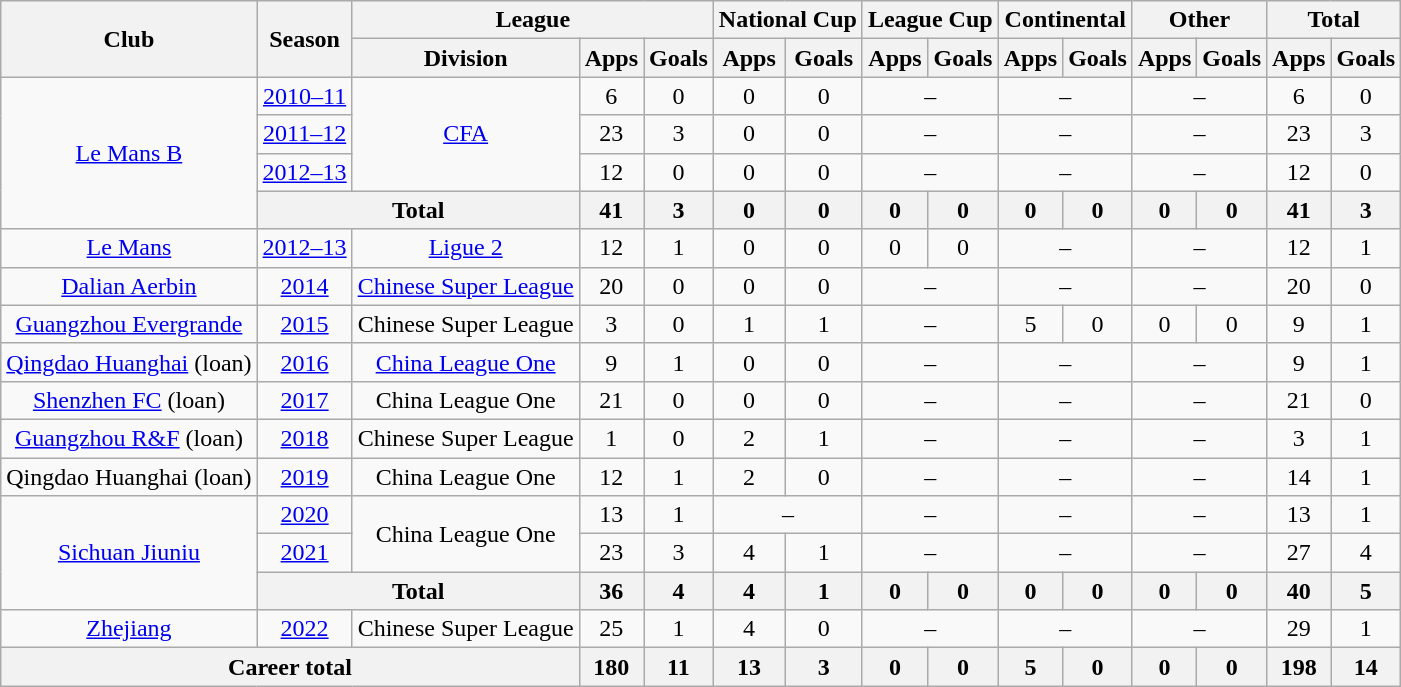<table class="wikitable" style="text-align:center">
<tr>
<th rowspan="2">Club</th>
<th rowspan="2">Season</th>
<th colspan="3">League</th>
<th colspan="2">National Cup</th>
<th colspan="2">League Cup</th>
<th colspan="2">Continental</th>
<th colspan="2">Other</th>
<th colspan="2">Total</th>
</tr>
<tr>
<th>Division</th>
<th>Apps</th>
<th>Goals</th>
<th>Apps</th>
<th>Goals</th>
<th>Apps</th>
<th>Goals</th>
<th>Apps</th>
<th>Goals</th>
<th>Apps</th>
<th>Goals</th>
<th>Apps</th>
<th>Goals</th>
</tr>
<tr>
<td rowspan="4"><a href='#'>Le Mans B</a></td>
<td><a href='#'>2010–11</a></td>
<td rowspan="3"><a href='#'>CFA</a></td>
<td>6</td>
<td>0</td>
<td>0</td>
<td>0</td>
<td colspan="2">–</td>
<td colspan="2">–</td>
<td colspan="2">–</td>
<td>6</td>
<td>0</td>
</tr>
<tr>
<td><a href='#'>2011–12</a></td>
<td>23</td>
<td>3</td>
<td>0</td>
<td>0</td>
<td colspan="2">–</td>
<td colspan="2">–</td>
<td colspan="2">–</td>
<td>23</td>
<td>3</td>
</tr>
<tr>
<td><a href='#'>2012–13</a></td>
<td>12</td>
<td>0</td>
<td>0</td>
<td>0</td>
<td colspan="2">–</td>
<td colspan="2">–</td>
<td colspan="2">–</td>
<td>12</td>
<td>0</td>
</tr>
<tr>
<th colspan="2">Total</th>
<th>41</th>
<th>3</th>
<th>0</th>
<th>0</th>
<th>0</th>
<th>0</th>
<th>0</th>
<th>0</th>
<th>0</th>
<th>0</th>
<th>41</th>
<th>3</th>
</tr>
<tr>
<td><a href='#'>Le Mans</a></td>
<td><a href='#'>2012–13</a></td>
<td><a href='#'>Ligue 2</a></td>
<td>12</td>
<td>1</td>
<td>0</td>
<td>0</td>
<td>0</td>
<td>0</td>
<td colspan="2">–</td>
<td colspan="2">–</td>
<td>12</td>
<td>1</td>
</tr>
<tr>
<td><a href='#'>Dalian Aerbin</a></td>
<td><a href='#'>2014</a></td>
<td><a href='#'>Chinese Super League</a></td>
<td>20</td>
<td>0</td>
<td>0</td>
<td>0</td>
<td colspan="2">–</td>
<td colspan="2">–</td>
<td colspan="2">–</td>
<td>20</td>
<td>0</td>
</tr>
<tr>
<td><a href='#'>Guangzhou Evergrande</a></td>
<td><a href='#'>2015</a></td>
<td>Chinese Super League</td>
<td>3</td>
<td>0</td>
<td>1</td>
<td>1</td>
<td colspan="2">–</td>
<td>5</td>
<td>0</td>
<td>0</td>
<td>0</td>
<td>9</td>
<td>1</td>
</tr>
<tr>
<td><a href='#'>Qingdao Huanghai</a> (loan)</td>
<td><a href='#'>2016</a></td>
<td><a href='#'>China League One</a></td>
<td>9</td>
<td>1</td>
<td>0</td>
<td>0</td>
<td colspan="2">–</td>
<td colspan="2">–</td>
<td colspan="2">–</td>
<td>9</td>
<td>1</td>
</tr>
<tr>
<td><a href='#'>Shenzhen FC</a> (loan)</td>
<td><a href='#'>2017</a></td>
<td>China League One</td>
<td>21</td>
<td>0</td>
<td>0</td>
<td>0</td>
<td colspan="2">–</td>
<td colspan="2">–</td>
<td colspan="2">–</td>
<td>21</td>
<td>0</td>
</tr>
<tr>
<td><a href='#'>Guangzhou R&F</a> (loan)</td>
<td><a href='#'>2018</a></td>
<td>Chinese Super League</td>
<td>1</td>
<td>0</td>
<td>2</td>
<td>1</td>
<td colspan="2">–</td>
<td colspan="2">–</td>
<td colspan="2">–</td>
<td>3</td>
<td>1</td>
</tr>
<tr>
<td>Qingdao Huanghai (loan)</td>
<td><a href='#'>2019</a></td>
<td>China League One</td>
<td>12</td>
<td>1</td>
<td>2</td>
<td>0</td>
<td colspan="2">–</td>
<td colspan="2">–</td>
<td colspan="2">–</td>
<td>14</td>
<td>1</td>
</tr>
<tr>
<td rowspan=3><a href='#'>Sichuan Jiuniu</a></td>
<td><a href='#'>2020</a></td>
<td rowspan=2>China League One</td>
<td>13</td>
<td>1</td>
<td colspan="2">–</td>
<td colspan="2">–</td>
<td colspan="2">–</td>
<td colspan="2">–</td>
<td>13</td>
<td>1</td>
</tr>
<tr>
<td><a href='#'>2021</a></td>
<td>23</td>
<td>3</td>
<td>4</td>
<td>1</td>
<td colspan="2">–</td>
<td colspan="2">–</td>
<td colspan="2">–</td>
<td>27</td>
<td>4</td>
</tr>
<tr>
<th colspan="2">Total</th>
<th>36</th>
<th>4</th>
<th>4</th>
<th>1</th>
<th>0</th>
<th>0</th>
<th>0</th>
<th>0</th>
<th>0</th>
<th>0</th>
<th>40</th>
<th>5</th>
</tr>
<tr>
<td><a href='#'>Zhejiang</a></td>
<td><a href='#'>2022</a></td>
<td>Chinese Super League</td>
<td>25</td>
<td>1</td>
<td>4</td>
<td>0</td>
<td colspan="2">–</td>
<td colspan="2">–</td>
<td colspan="2">–</td>
<td>29</td>
<td>1</td>
</tr>
<tr>
<th colspan="3">Career total</th>
<th>180</th>
<th>11</th>
<th>13</th>
<th>3</th>
<th>0</th>
<th>0</th>
<th>5</th>
<th>0</th>
<th>0</th>
<th>0</th>
<th>198</th>
<th>14</th>
</tr>
</table>
